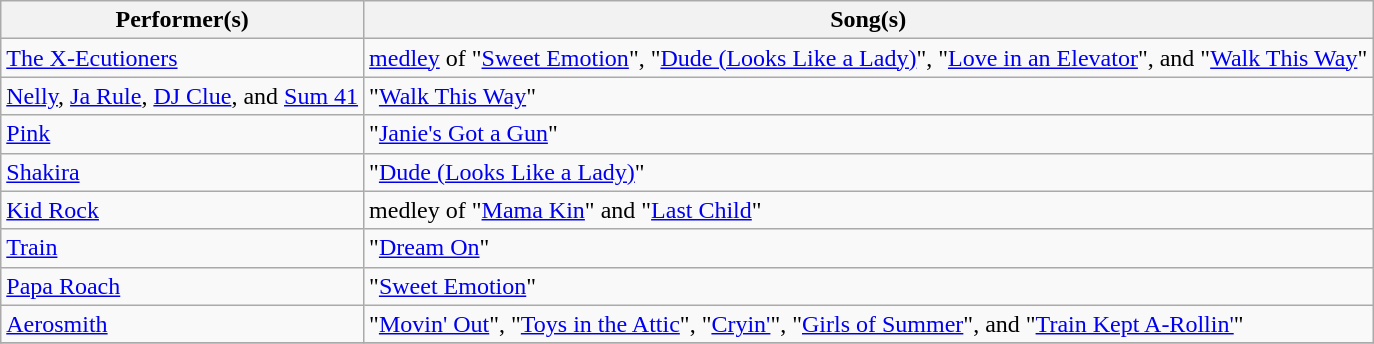<table class="wikitable">
<tr>
<th>Performer(s)</th>
<th>Song(s)</th>
</tr>
<tr>
<td><a href='#'>The X-Ecutioners</a></td>
<td><a href='#'>medley</a> of "<a href='#'>Sweet Emotion</a>", "<a href='#'>Dude (Looks Like a Lady)</a>", "<a href='#'>Love in an Elevator</a>", and "<a href='#'>Walk This Way</a>"</td>
</tr>
<tr>
<td><a href='#'>Nelly</a>, <a href='#'>Ja Rule</a>, <a href='#'>DJ Clue</a>, and <a href='#'>Sum 41</a></td>
<td>"<a href='#'>Walk This Way</a>"</td>
</tr>
<tr>
<td><a href='#'>Pink</a></td>
<td>"<a href='#'>Janie's Got a Gun</a>"</td>
</tr>
<tr>
<td><a href='#'>Shakira</a></td>
<td>"<a href='#'>Dude (Looks Like a Lady)</a>"</td>
</tr>
<tr>
<td><a href='#'>Kid Rock</a></td>
<td>medley of "<a href='#'>Mama Kin</a>" and "<a href='#'>Last Child</a>"</td>
</tr>
<tr>
<td><a href='#'>Train</a></td>
<td>"<a href='#'>Dream On</a>"</td>
</tr>
<tr>
<td><a href='#'>Papa Roach</a></td>
<td>"<a href='#'>Sweet Emotion</a>"</td>
</tr>
<tr>
<td><a href='#'>Aerosmith</a></td>
<td>"<a href='#'>Movin' Out</a>", "<a href='#'>Toys in the Attic</a>", "<a href='#'>Cryin'</a>", "<a href='#'>Girls of Summer</a>", and "<a href='#'>Train Kept A-Rollin'</a>"</td>
</tr>
<tr>
</tr>
</table>
